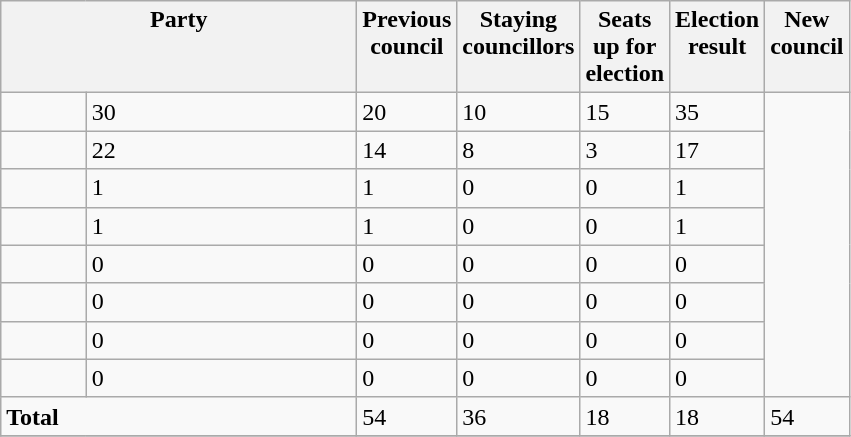<table class="wikitable">
<tr>
<th valign=top colspan="2" style="width: 230px">Party</th>
<th valign=top style="width: 30px">Previous council</th>
<th valign=top style="width: 30px">Staying councillors</th>
<th valign=top style="width: 30px">Seats up for election</th>
<th valign=top style="width: 30px">Election result</th>
<th valign=top style="width: 30px">New council</th>
</tr>
<tr>
<td></td>
<td>30</td>
<td>20</td>
<td>10</td>
<td>15</td>
<td>35</td>
</tr>
<tr>
<td></td>
<td>22</td>
<td>14</td>
<td>8</td>
<td>3</td>
<td>17</td>
</tr>
<tr>
<td></td>
<td>1</td>
<td>1</td>
<td>0</td>
<td>0</td>
<td>1</td>
</tr>
<tr>
<td></td>
<td>1</td>
<td>1</td>
<td>0</td>
<td>0</td>
<td>1</td>
</tr>
<tr>
<td></td>
<td>0</td>
<td>0</td>
<td>0</td>
<td>0</td>
<td>0</td>
</tr>
<tr>
<td></td>
<td>0</td>
<td>0</td>
<td>0</td>
<td>0</td>
<td>0</td>
</tr>
<tr>
<td></td>
<td>0</td>
<td>0</td>
<td>0</td>
<td>0</td>
<td>0</td>
</tr>
<tr>
<td></td>
<td>0</td>
<td>0</td>
<td>0</td>
<td>0</td>
<td>0</td>
</tr>
<tr>
<td colspan="2"><strong>Total</strong></td>
<td>54</td>
<td>36</td>
<td>18</td>
<td>18</td>
<td>54</td>
</tr>
<tr>
</tr>
</table>
